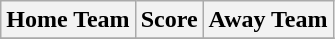<table class="wikitable" style="text-align: center">
<tr>
<th>Home Team</th>
<th>Score</th>
<th>Away Team</th>
</tr>
<tr>
</tr>
</table>
